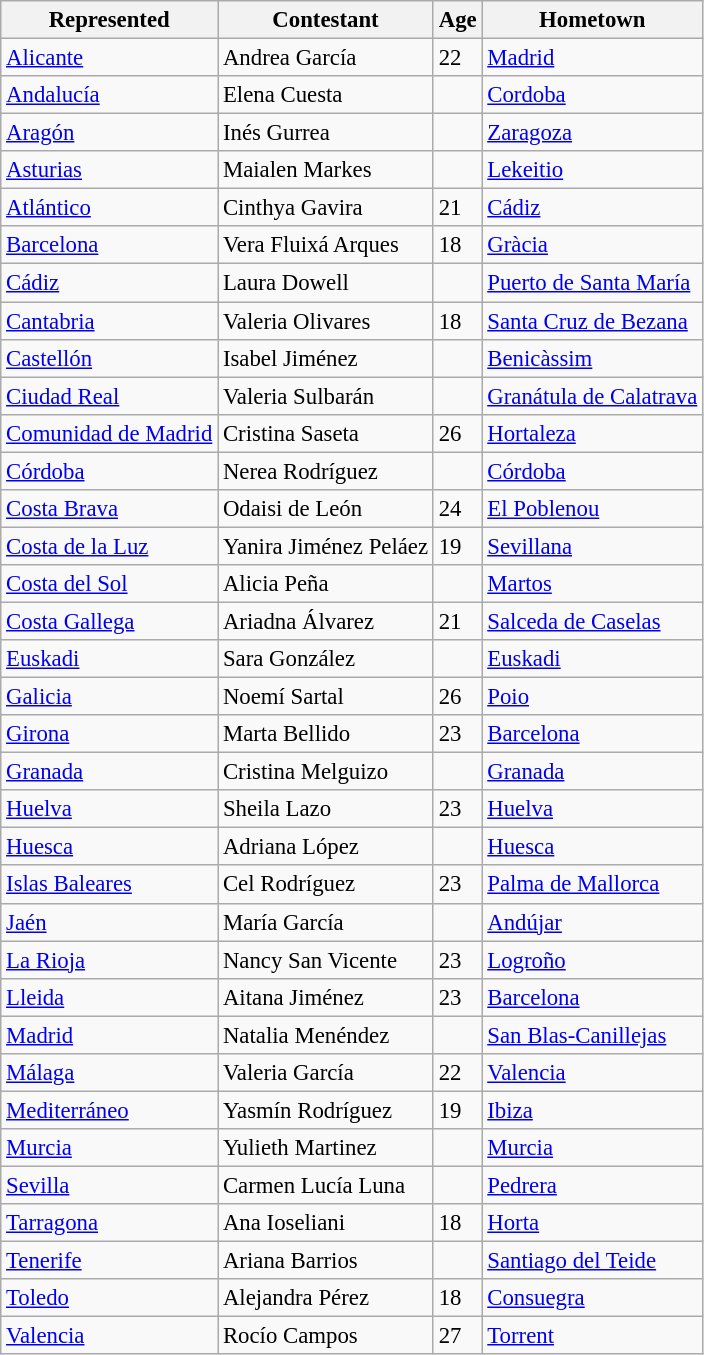<table class="wikitable" style="font-size: 95%">
<tr>
<th>Represented</th>
<th>Contestant</th>
<th>Age</th>
<th>Hometown</th>
</tr>
<tr>
<td><a href='#'>Alicante</a></td>
<td>Andrea García</td>
<td>22</td>
<td><a href='#'>Madrid</a></td>
</tr>
<tr>
<td><a href='#'>Andalucía</a></td>
<td>Elena Cuesta</td>
<td></td>
<td><a href='#'>Cordoba</a></td>
</tr>
<tr>
<td><a href='#'>Aragón</a></td>
<td>Inés Gurrea</td>
<td></td>
<td><a href='#'>Zaragoza</a></td>
</tr>
<tr>
<td><a href='#'>Asturias</a></td>
<td>Maialen Markes</td>
<td></td>
<td><a href='#'>Lekeitio</a></td>
</tr>
<tr>
<td><a href='#'>Atlántico</a></td>
<td>Cinthya Gavira</td>
<td>21</td>
<td><a href='#'>Cádiz</a></td>
</tr>
<tr>
<td><a href='#'>Barcelona</a></td>
<td>Vera Fluixá Arques</td>
<td>18</td>
<td><a href='#'>Gràcia</a></td>
</tr>
<tr>
<td><a href='#'>Cádiz</a></td>
<td>Laura Dowell</td>
<td></td>
<td><a href='#'>Puerto de Santa María</a></td>
</tr>
<tr>
<td><a href='#'>Cantabria</a></td>
<td>Valeria Olivares</td>
<td>18</td>
<td><a href='#'>Santa Cruz de Bezana</a></td>
</tr>
<tr>
<td><a href='#'>Castellón</a></td>
<td>Isabel Jiménez</td>
<td></td>
<td><a href='#'>Benicàssim</a></td>
</tr>
<tr>
<td><a href='#'>Ciudad Real</a></td>
<td>Valeria Sulbarán</td>
<td></td>
<td><a href='#'>Granátula de Calatrava</a></td>
</tr>
<tr>
<td><a href='#'>Comunidad de Madrid</a></td>
<td>Cristina Saseta</td>
<td>26</td>
<td><a href='#'>Hortaleza</a></td>
</tr>
<tr>
<td><a href='#'>Córdoba</a></td>
<td>Nerea Rodríguez</td>
<td></td>
<td><a href='#'>Córdoba</a></td>
</tr>
<tr>
<td><a href='#'>Costa Brava</a></td>
<td>Odaisi de León</td>
<td>24</td>
<td><a href='#'>El Poblenou</a></td>
</tr>
<tr>
<td><a href='#'>Costa de la Luz</a></td>
<td>Yanira Jiménez Peláez</td>
<td>19</td>
<td><a href='#'>Sevillana</a></td>
</tr>
<tr>
<td><a href='#'>Costa del Sol</a></td>
<td>Alicia Peña</td>
<td></td>
<td><a href='#'>Martos</a></td>
</tr>
<tr>
<td><a href='#'>Costa Gallega</a></td>
<td>Ariadna Álvarez</td>
<td>21</td>
<td><a href='#'>Salceda de Caselas</a></td>
</tr>
<tr>
<td><a href='#'>Euskadi</a></td>
<td>Sara González</td>
<td></td>
<td><a href='#'>Euskadi</a></td>
</tr>
<tr>
<td><a href='#'>Galicia</a></td>
<td>Noemí Sartal</td>
<td>26</td>
<td><a href='#'>Poio</a></td>
</tr>
<tr>
<td><a href='#'>Girona</a></td>
<td>Marta Bellido</td>
<td>23</td>
<td><a href='#'>Barcelona</a></td>
</tr>
<tr>
<td><a href='#'>Granada</a></td>
<td>Cristina Melguizo</td>
<td></td>
<td><a href='#'>Granada</a></td>
</tr>
<tr>
<td><a href='#'>Huelva</a></td>
<td>Sheila Lazo</td>
<td>23</td>
<td><a href='#'>Huelva</a></td>
</tr>
<tr>
<td><a href='#'>Huesca</a></td>
<td>Adriana López</td>
<td></td>
<td><a href='#'>Huesca</a></td>
</tr>
<tr>
<td><a href='#'>Islas Baleares</a></td>
<td>Cel Rodríguez</td>
<td>23</td>
<td><a href='#'>Palma de Mallorca</a></td>
</tr>
<tr>
<td><a href='#'>Jaén</a></td>
<td>María García</td>
<td></td>
<td><a href='#'>Andújar</a></td>
</tr>
<tr>
<td><a href='#'>La Rioja</a></td>
<td>Nancy San Vicente</td>
<td>23</td>
<td><a href='#'>Logroño</a></td>
</tr>
<tr>
<td><a href='#'>Lleida</a></td>
<td>Aitana Jiménez</td>
<td>23</td>
<td><a href='#'>Barcelona</a></td>
</tr>
<tr>
<td><a href='#'>Madrid</a></td>
<td>Natalia Menéndez</td>
<td></td>
<td><a href='#'>San Blas-Canillejas</a></td>
</tr>
<tr>
<td><a href='#'>Málaga</a></td>
<td>Valeria García</td>
<td>22</td>
<td><a href='#'>Valencia</a></td>
</tr>
<tr>
<td><a href='#'>Mediterráneo</a></td>
<td>Yasmín Rodríguez</td>
<td>19</td>
<td><a href='#'>Ibiza</a></td>
</tr>
<tr>
<td><a href='#'>Murcia</a></td>
<td>Yulieth Martinez</td>
<td></td>
<td><a href='#'>Murcia</a></td>
</tr>
<tr>
<td><a href='#'>Sevilla</a></td>
<td>Carmen Lucía Luna</td>
<td></td>
<td><a href='#'>Pedrera</a></td>
</tr>
<tr>
<td><a href='#'>Tarragona</a></td>
<td>Ana Ioseliani</td>
<td>18</td>
<td><a href='#'>Horta</a></td>
</tr>
<tr>
<td><a href='#'>Tenerife</a></td>
<td>Ariana Barrios</td>
<td></td>
<td><a href='#'>Santiago del Teide</a></td>
</tr>
<tr>
<td><a href='#'>Toledo</a></td>
<td>Alejandra Pérez</td>
<td>18</td>
<td><a href='#'>Consuegra</a></td>
</tr>
<tr>
<td><a href='#'>Valencia</a></td>
<td>Rocío Campos</td>
<td>27</td>
<td><a href='#'>Torrent</a></td>
</tr>
</table>
